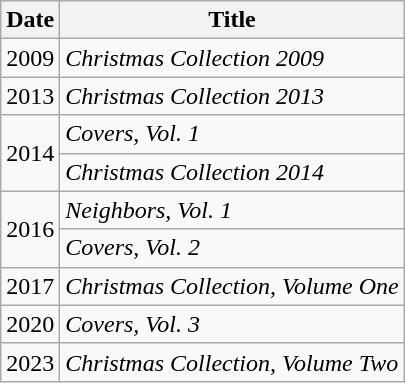<table class="wikitable">
<tr>
<th>Date</th>
<th>Title</th>
</tr>
<tr>
<td>2009</td>
<td><em>Christmas Collection 2009</em></td>
</tr>
<tr>
<td>2013</td>
<td><em>Christmas Collection 2013</em></td>
</tr>
<tr>
<td rowspan="2">2014</td>
<td><em>Covers, Vol. 1</em></td>
</tr>
<tr>
<td><em>Christmas Collection 2014</em></td>
</tr>
<tr>
<td rowspan="2">2016</td>
<td><em>Neighbors, Vol. 1</em></td>
</tr>
<tr>
<td><em>Covers, Vol. 2</em></td>
</tr>
<tr>
<td>2017</td>
<td><em>Christmas Collection, Volume One</em></td>
</tr>
<tr>
<td>2020</td>
<td><em>Covers, Vol. 3</em></td>
</tr>
<tr>
<td>2023</td>
<td><em>Christmas Collection, Volume Two</em></td>
</tr>
</table>
